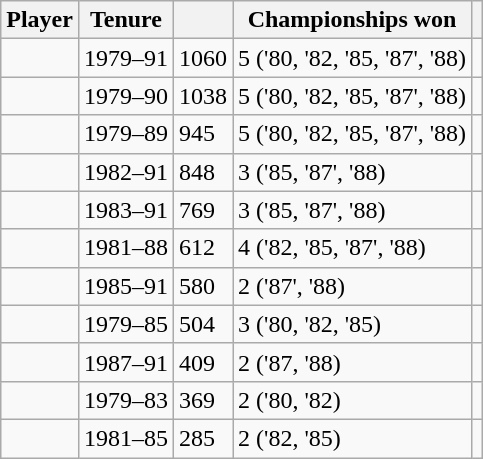<table class="wikitable sortable">
<tr>
<th>Player</th>
<th>Tenure</th>
<th></th>
<th>Championships won</th>
<th></th>
</tr>
<tr>
<td></td>
<td>1979–91</td>
<td>1060</td>
<td>5 ('80, '82, '85, '87', '88)</td>
<td></td>
</tr>
<tr>
<td></td>
<td>1979–90</td>
<td>1038</td>
<td>5 ('80, '82, '85, '87', '88)</td>
<td></td>
</tr>
<tr>
<td></td>
<td>1979–89</td>
<td>945</td>
<td>5 ('80, '82, '85, '87', '88)</td>
<td></td>
</tr>
<tr>
<td></td>
<td>1982–91</td>
<td>848</td>
<td>3 ('85, '87', '88)</td>
<td></td>
</tr>
<tr>
<td></td>
<td>1983–91</td>
<td>769</td>
<td>3 ('85, '87', '88)</td>
<td></td>
</tr>
<tr>
<td></td>
<td>1981–88</td>
<td>612</td>
<td>4 ('82, '85, '87', '88)</td>
<td></td>
</tr>
<tr>
<td></td>
<td>1985–91</td>
<td>580</td>
<td>2 ('87', '88)</td>
<td></td>
</tr>
<tr>
<td></td>
<td>1979–85</td>
<td>504</td>
<td>3 ('80, '82, '85)</td>
<td></td>
</tr>
<tr>
<td></td>
<td>1987–91</td>
<td>409</td>
<td>2 ('87, '88)</td>
<td></td>
</tr>
<tr>
<td></td>
<td>1979–83</td>
<td>369</td>
<td>2 ('80, '82)</td>
<td></td>
</tr>
<tr>
<td></td>
<td>1981–85</td>
<td>285</td>
<td>2 ('82, '85)</td>
<td></td>
</tr>
</table>
